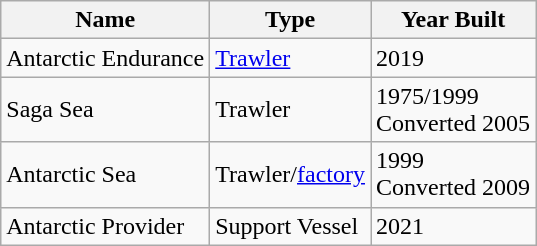<table class="wikitable">
<tr>
<th>Name</th>
<th>Type</th>
<th>Year Built</th>
</tr>
<tr>
<td>Antarctic Endurance</td>
<td><a href='#'>Trawler</a></td>
<td>2019</td>
</tr>
<tr>
<td>Saga Sea</td>
<td>Trawler</td>
<td>1975/1999<br>Converted 2005</td>
</tr>
<tr>
<td>Antarctic Sea</td>
<td>Trawler/<a href='#'>factory</a></td>
<td>1999<br>Converted 2009</td>
</tr>
<tr>
<td>Antarctic Provider</td>
<td>Support Vessel</td>
<td>2021</td>
</tr>
</table>
